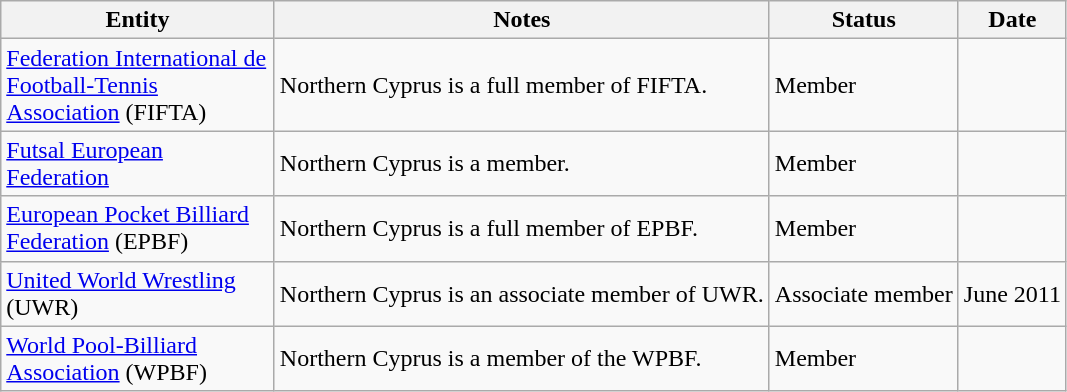<table class="wikitable sortable">
<tr>
<th style="width:175px;">Entity</th>
<th>Notes</th>
<th>Status</th>
<th>Date</th>
</tr>
<tr>
<td><a href='#'>Federation International de Football-Tennis Association</a> (FIFTA)</td>
<td>Northern Cyprus is a full member of FIFTA.</td>
<td>Member</td>
<td></td>
</tr>
<tr>
<td><a href='#'>Futsal European Federation</a></td>
<td>Northern Cyprus is a member.</td>
<td>Member</td>
<td></td>
</tr>
<tr>
<td><a href='#'>European Pocket Billiard Federation</a> (EPBF)</td>
<td>Northern Cyprus is a full member of EPBF.</td>
<td>Member</td>
<td></td>
</tr>
<tr>
<td><a href='#'>United World Wrestling</a> (UWR)</td>
<td>Northern Cyprus is an associate member of UWR.</td>
<td>Associate member</td>
<td>June 2011</td>
</tr>
<tr>
<td><a href='#'>World Pool-Billiard Association</a> (WPBF)</td>
<td>Northern Cyprus is a member of the WPBF.</td>
<td>Member</td>
<td></td>
</tr>
</table>
